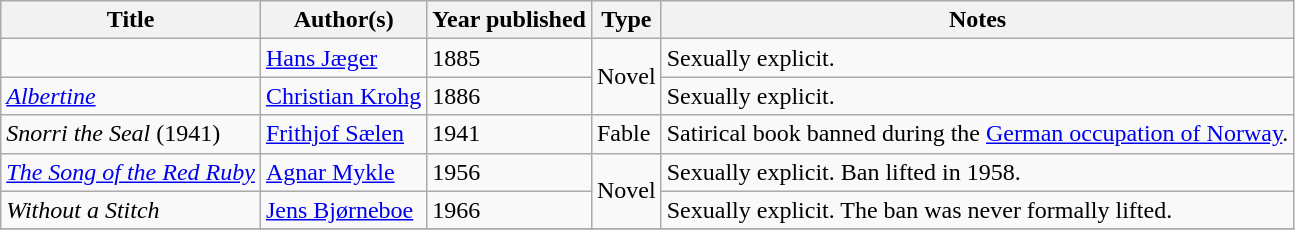<table class="wikitable sortable">
<tr>
<th>Title</th>
<th>Author(s)</th>
<th>Year published</th>
<th>Type</th>
<th class="unsortable">Notes</th>
</tr>
<tr>
<td></td>
<td><a href='#'>Hans Jæger</a></td>
<td>1885</td>
<td rowspan="2">Novel</td>
<td>Sexually explicit.</td>
</tr>
<tr>
<td><em><a href='#'>Albertine</a></em></td>
<td><a href='#'>Christian Krohg</a></td>
<td>1886</td>
<td>Sexually explicit.</td>
</tr>
<tr>
<td><em>Snorri the Seal</em> (1941)</td>
<td><a href='#'>Frithjof Sælen</a></td>
<td>1941</td>
<td>Fable</td>
<td>Satirical book banned during the <a href='#'>German occupation of Norway</a>.</td>
</tr>
<tr>
<td><em><a href='#'>The Song of the Red Ruby</a></em></td>
<td><a href='#'>Agnar Mykle</a></td>
<td>1956</td>
<td rowspan="2">Novel</td>
<td>Sexually explicit. Ban lifted in 1958.</td>
</tr>
<tr>
<td><em>Without a Stitch</em></td>
<td><a href='#'>Jens Bjørneboe</a></td>
<td>1966</td>
<td>Sexually explicit. The ban was never formally lifted.</td>
</tr>
<tr>
</tr>
</table>
